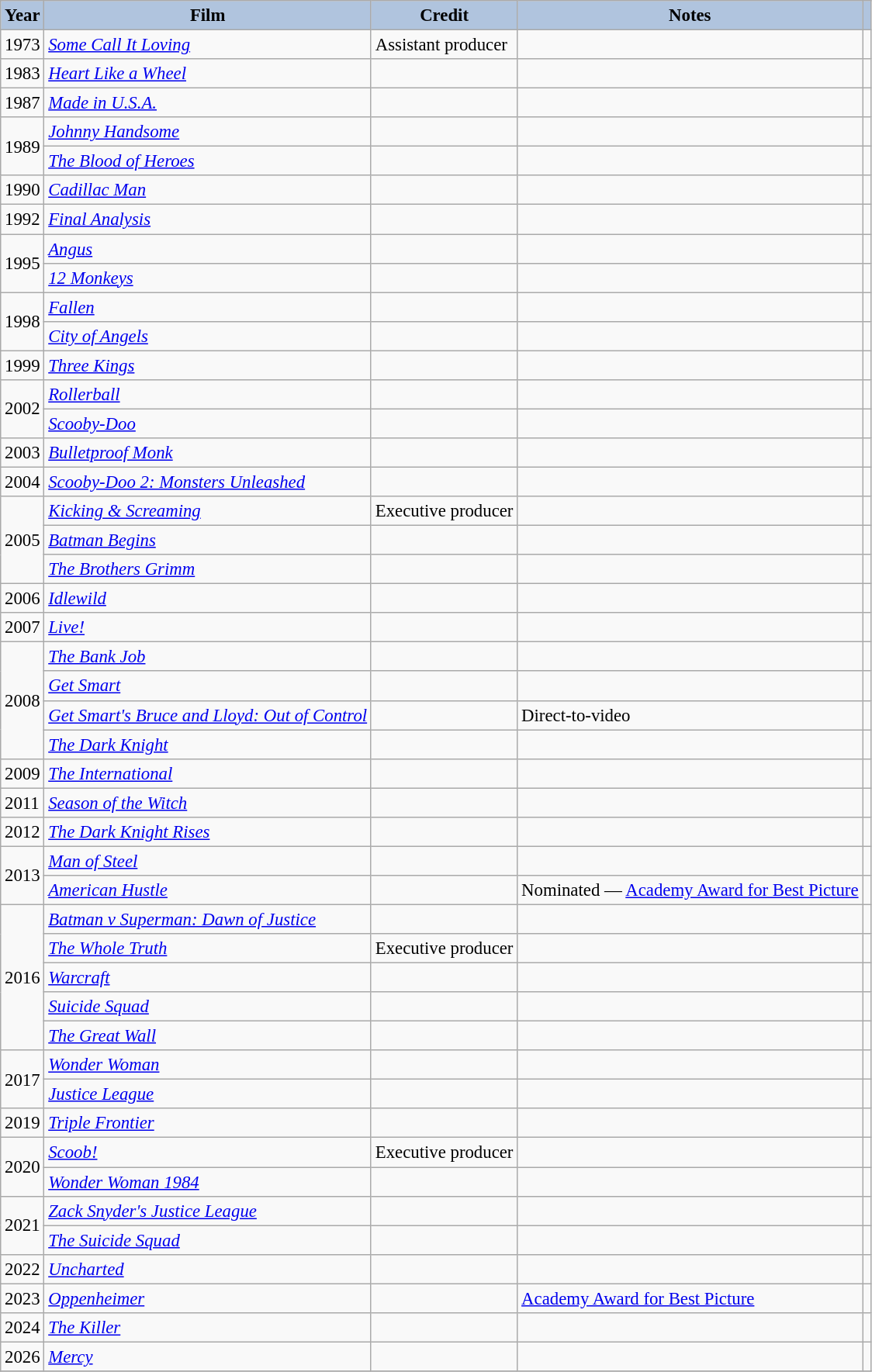<table class="wikitable" style="font-size:95%;">
<tr align="center">
<th style="background:#B0C4DE;">Year</th>
<th style="background:#B0C4DE;">Film</th>
<th style="background:#B0C4DE;">Credit</th>
<th style="background:#B0C4DE;">Notes</th>
<th style="background:#B0C4DE;"></th>
</tr>
<tr>
<td>1973</td>
<td><em><a href='#'>Some Call It Loving</a></em></td>
<td>Assistant producer</td>
<td></td>
<td></td>
</tr>
<tr>
<td>1983</td>
<td><em><a href='#'>Heart Like a Wheel</a></em></td>
<td></td>
<td></td>
<td></td>
</tr>
<tr>
<td>1987</td>
<td><em><a href='#'>Made in U.S.A.</a></em></td>
<td></td>
<td></td>
<td></td>
</tr>
<tr>
<td rowspan=2>1989</td>
<td><em><a href='#'>Johnny Handsome</a></em></td>
<td></td>
<td></td>
<td></td>
</tr>
<tr>
<td><em><a href='#'>The Blood of Heroes</a></em></td>
<td></td>
<td></td>
<td></td>
</tr>
<tr>
<td>1990</td>
<td><em><a href='#'>Cadillac Man</a></em></td>
<td></td>
<td></td>
<td></td>
</tr>
<tr>
<td>1992</td>
<td><em><a href='#'>Final Analysis</a></em></td>
<td></td>
<td></td>
<td></td>
</tr>
<tr>
<td rowspan=2>1995</td>
<td><em><a href='#'>Angus</a></em></td>
<td></td>
<td></td>
<td></td>
</tr>
<tr>
<td><em><a href='#'>12 Monkeys</a></em></td>
<td></td>
<td></td>
<td></td>
</tr>
<tr>
<td rowspan=2>1998</td>
<td><em><a href='#'>Fallen</a></em></td>
<td></td>
<td></td>
<td></td>
</tr>
<tr>
<td><em><a href='#'>City of Angels</a></em></td>
<td></td>
<td></td>
<td></td>
</tr>
<tr>
<td>1999</td>
<td><em><a href='#'>Three Kings</a></em></td>
<td></td>
<td></td>
<td></td>
</tr>
<tr>
<td rowspan=2>2002</td>
<td><em><a href='#'>Rollerball</a></em></td>
<td></td>
<td></td>
<td></td>
</tr>
<tr>
<td><em><a href='#'>Scooby-Doo</a></em></td>
<td></td>
<td></td>
<td></td>
</tr>
<tr>
<td>2003</td>
<td><em><a href='#'>Bulletproof Monk</a></em></td>
<td></td>
<td></td>
<td></td>
</tr>
<tr>
<td>2004</td>
<td><em><a href='#'>Scooby-Doo 2: Monsters Unleashed</a></em></td>
<td></td>
<td></td>
<td></td>
</tr>
<tr>
<td rowspan=3>2005</td>
<td><em><a href='#'>Kicking & Screaming</a></em></td>
<td>Executive producer</td>
<td></td>
<td></td>
</tr>
<tr>
<td><em><a href='#'>Batman Begins</a></em></td>
<td></td>
<td></td>
<td></td>
</tr>
<tr>
<td><em><a href='#'>The Brothers Grimm</a></em></td>
<td></td>
<td></td>
<td></td>
</tr>
<tr>
<td>2006</td>
<td><em><a href='#'>Idlewild</a></em></td>
<td></td>
<td></td>
<td></td>
</tr>
<tr>
<td>2007</td>
<td><em><a href='#'>Live!</a></em></td>
<td></td>
<td></td>
<td></td>
</tr>
<tr>
<td rowspan=4>2008</td>
<td><em><a href='#'>The Bank Job</a></em></td>
<td></td>
<td></td>
<td></td>
</tr>
<tr>
<td><em><a href='#'>Get Smart</a></em></td>
<td></td>
<td></td>
<td></td>
</tr>
<tr>
<td><em><a href='#'>Get Smart's Bruce and Lloyd: Out of Control</a></em></td>
<td></td>
<td>Direct-to-video</td>
<td></td>
</tr>
<tr>
<td><em><a href='#'>The Dark Knight</a></em></td>
<td></td>
<td></td>
<td></td>
</tr>
<tr>
<td>2009</td>
<td><em><a href='#'>The International</a></em></td>
<td></td>
<td></td>
<td></td>
</tr>
<tr>
<td>2011</td>
<td><em><a href='#'>Season of the Witch</a></em></td>
<td></td>
<td></td>
<td></td>
</tr>
<tr>
<td>2012</td>
<td><em><a href='#'>The Dark Knight Rises</a></em></td>
<td></td>
<td></td>
<td></td>
</tr>
<tr>
<td rowspan=2>2013</td>
<td><em><a href='#'>Man of Steel</a></em></td>
<td></td>
<td></td>
<td></td>
</tr>
<tr>
<td><em><a href='#'>American Hustle</a></em></td>
<td></td>
<td>Nominated — <a href='#'>Academy Award for Best Picture</a></td>
<td></td>
</tr>
<tr>
<td rowspan=5>2016</td>
<td><em><a href='#'>Batman v Superman: Dawn of Justice</a></em></td>
<td></td>
<td></td>
<td></td>
</tr>
<tr>
<td><em><a href='#'>The Whole Truth</a></em></td>
<td>Executive producer</td>
<td></td>
<td></td>
</tr>
<tr>
<td><em><a href='#'>Warcraft</a></em></td>
<td></td>
<td></td>
<td></td>
</tr>
<tr>
<td><em><a href='#'>Suicide Squad</a></em></td>
<td></td>
<td></td>
<td></td>
</tr>
<tr>
<td><em><a href='#'>The Great Wall</a></em></td>
<td></td>
<td></td>
<td></td>
</tr>
<tr>
<td rowspan=2>2017</td>
<td><em><a href='#'>Wonder Woman</a></em></td>
<td></td>
<td></td>
<td></td>
</tr>
<tr>
<td><em><a href='#'>Justice League</a></em></td>
<td></td>
<td></td>
<td></td>
</tr>
<tr>
<td>2019</td>
<td><em><a href='#'>Triple Frontier</a></em></td>
<td></td>
<td></td>
<td></td>
</tr>
<tr>
<td rowspan=2>2020</td>
<td><em><a href='#'>Scoob!</a></em></td>
<td>Executive producer</td>
<td></td>
<td></td>
</tr>
<tr>
<td><em><a href='#'>Wonder Woman 1984</a></em></td>
<td></td>
<td></td>
<td></td>
</tr>
<tr>
<td rowspan=2>2021</td>
<td><em><a href='#'>Zack Snyder's Justice League</a></em></td>
<td></td>
<td></td>
<td></td>
</tr>
<tr>
<td><em><a href='#'>The Suicide Squad</a></em></td>
<td></td>
<td></td>
<td></td>
</tr>
<tr>
<td>2022</td>
<td><em><a href='#'>Uncharted</a></em></td>
<td></td>
<td></td>
<td></td>
</tr>
<tr>
<td>2023</td>
<td><em><a href='#'>Oppenheimer</a></em></td>
<td></td>
<td><a href='#'>Academy Award for Best Picture</a></td>
<td></td>
</tr>
<tr>
<td>2024</td>
<td><em><a href='#'>The Killer</a></em></td>
<td></td>
<td></td>
<td></td>
</tr>
<tr>
<td>2026</td>
<td><em><a href='#'>Mercy</a></em></td>
<td></td>
<td></td>
<td></td>
</tr>
<tr>
</tr>
</table>
